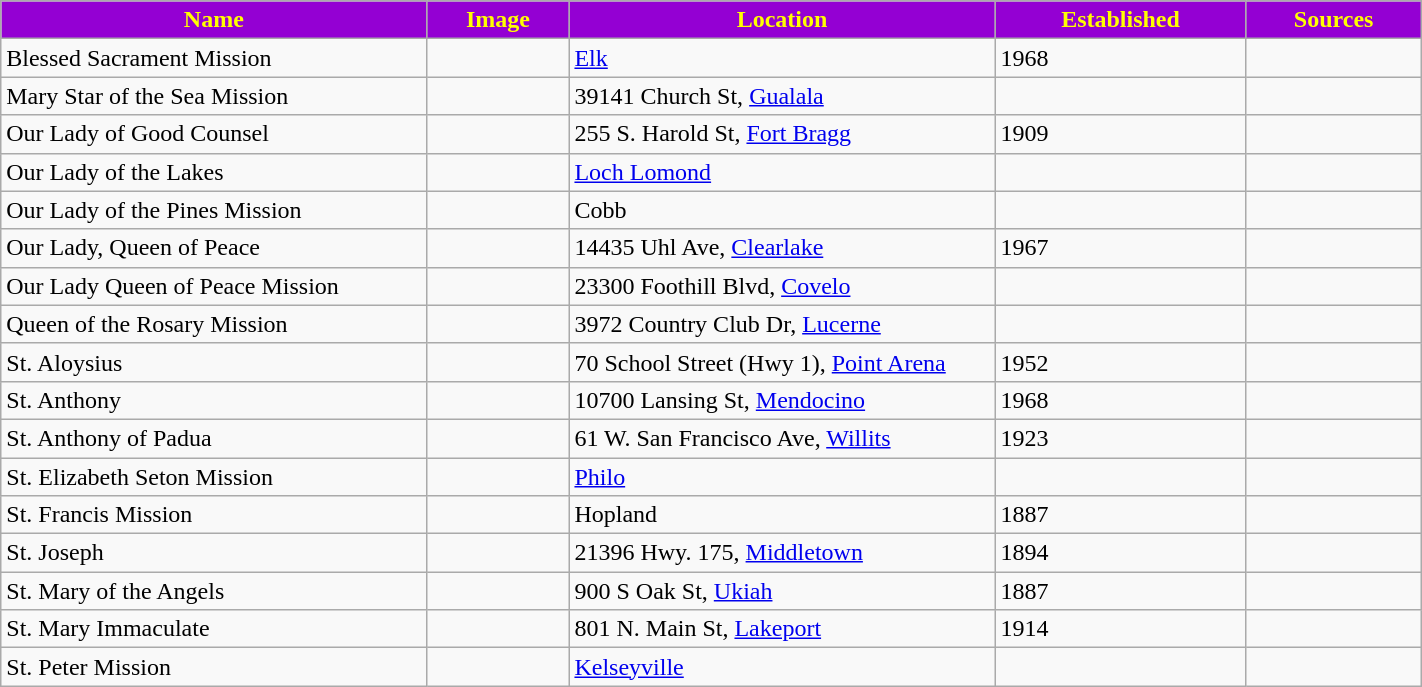<table class="wikitable sortable" style="width:75%">
<tr>
<th style="background:darkviolet; color:yellow;" width="30%"><strong>Name</strong></th>
<th style="background:darkviolet; color:yellow;" width="10%"><strong>Image</strong></th>
<th style="background:darkviolet; color:yellow;" width="30%"><strong>Location</strong></th>
<th style="background:darkviolet; color:yellow;" width="15"><strong>Established</strong></th>
<th style="background:darkviolet; color:yellow;" width="10"><strong>Sources</strong></th>
</tr>
<tr>
<td>Blessed Sacrament Mission</td>
<td></td>
<td><a href='#'>Elk</a></td>
<td>1968</td>
<td></td>
</tr>
<tr>
<td>Mary Star of the Sea Mission</td>
<td></td>
<td>39141 Church St, <a href='#'>Gualala</a></td>
<td></td>
<td></td>
</tr>
<tr>
<td>Our Lady of Good Counsel</td>
<td></td>
<td>255 S. Harold St, <a href='#'>Fort Bragg</a></td>
<td>1909</td>
<td></td>
</tr>
<tr>
<td>Our Lady of the Lakes</td>
<td></td>
<td><a href='#'>Loch Lomond</a></td>
<td></td>
<td></td>
</tr>
<tr>
<td>Our Lady of the Pines Mission</td>
<td></td>
<td>Cobb</td>
<td></td>
<td></td>
</tr>
<tr>
<td>Our Lady, Queen of Peace</td>
<td></td>
<td>14435 Uhl Ave, <a href='#'>Clearlake</a></td>
<td>1967</td>
<td></td>
</tr>
<tr>
<td>Our Lady Queen of Peace Mission</td>
<td></td>
<td>23300 Foothill Blvd, <a href='#'>Covelo</a></td>
<td></td>
<td></td>
</tr>
<tr>
<td>Queen of the Rosary Mission</td>
<td></td>
<td>3972 Country Club Dr, <a href='#'>Lucerne</a></td>
<td></td>
<td></td>
</tr>
<tr>
<td>St. Aloysius</td>
<td></td>
<td>70 School Street (Hwy 1), <a href='#'>Point Arena</a></td>
<td>1952</td>
<td></td>
</tr>
<tr>
<td>St. Anthony</td>
<td></td>
<td>10700 Lansing St, <a href='#'>Mendocino</a></td>
<td>1968</td>
<td></td>
</tr>
<tr>
<td>St. Anthony of Padua</td>
<td></td>
<td>61 W. San Francisco Ave, <a href='#'>Willits</a></td>
<td>1923</td>
<td></td>
</tr>
<tr>
<td>St. Elizabeth Seton Mission</td>
<td></td>
<td><a href='#'>Philo</a></td>
<td></td>
<td></td>
</tr>
<tr>
<td>St. Francis Mission</td>
<td></td>
<td>Hopland</td>
<td>1887</td>
<td></td>
</tr>
<tr>
<td>St. Joseph</td>
<td></td>
<td>21396 Hwy. 175, <a href='#'>Middletown</a></td>
<td>1894</td>
<td></td>
</tr>
<tr>
<td>St. Mary of the Angels</td>
<td></td>
<td>900 S Oak St, <a href='#'>Ukiah</a></td>
<td>1887</td>
<td></td>
</tr>
<tr>
<td>St. Mary Immaculate</td>
<td></td>
<td>801 N. Main St, <a href='#'>Lakeport</a></td>
<td>1914</td>
<td></td>
</tr>
<tr>
<td>St. Peter Mission</td>
<td></td>
<td><a href='#'>Kelseyville</a></td>
<td></td>
<td></td>
</tr>
</table>
